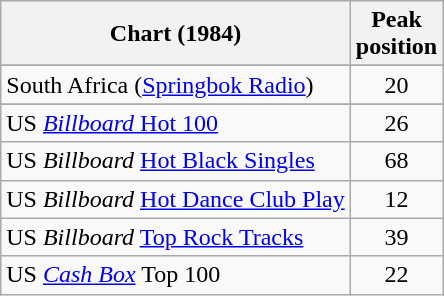<table class="wikitable sortable">
<tr>
<th>Chart (1984)</th>
<th>Peak<br>position</th>
</tr>
<tr>
</tr>
<tr>
</tr>
<tr>
</tr>
<tr>
<td>South Africa (<a href='#'>Springbok Radio</a>)</td>
<td align="center">20</td>
</tr>
<tr>
</tr>
<tr>
<td>US <a href='#'><em>Billboard</em> Hot 100</a></td>
<td align="center">26</td>
</tr>
<tr>
<td>US <em>Billboard</em> <a href='#'>Hot Black Singles</a></td>
<td align="center">68</td>
</tr>
<tr>
<td>US <em>Billboard</em> <a href='#'>Hot Dance Club Play</a></td>
<td align="center">12</td>
</tr>
<tr>
<td>US <em>Billboard</em> <a href='#'>Top Rock Tracks</a></td>
<td align="center">39</td>
</tr>
<tr>
<td>US <a href='#'><em>Cash Box</em></a> Top 100</td>
<td align="center">22</td>
</tr>
</table>
